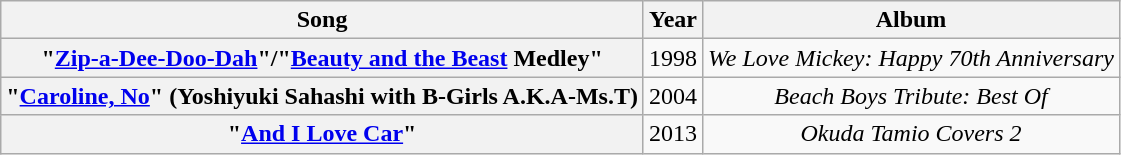<table class="wikitable plainrowheaders" style="text-align:center;" border="1">
<tr>
<th scope="col">Song</th>
<th scope="col">Year</th>
<th scope="col">Album</th>
</tr>
<tr>
<th scope="row">"<a href='#'>Zip-a-Dee-Doo-Dah</a>"/"<a href='#'>Beauty and the Beast</a> Medley"</th>
<td>1998</td>
<td><em>We Love Mickey: Happy 70th Anniversary</em></td>
</tr>
<tr>
<th scope="row">"<a href='#'>Caroline, No</a>" (Yoshiyuki Sahashi with B-Girls A.K.A-Ms.T)</th>
<td>2004</td>
<td><em>Beach Boys Tribute: Best Of</em></td>
</tr>
<tr>
<th scope="row">"<a href='#'>And I Love Car</a>"</th>
<td>2013</td>
<td><em>Okuda Tamio Covers 2</em></td>
</tr>
</table>
